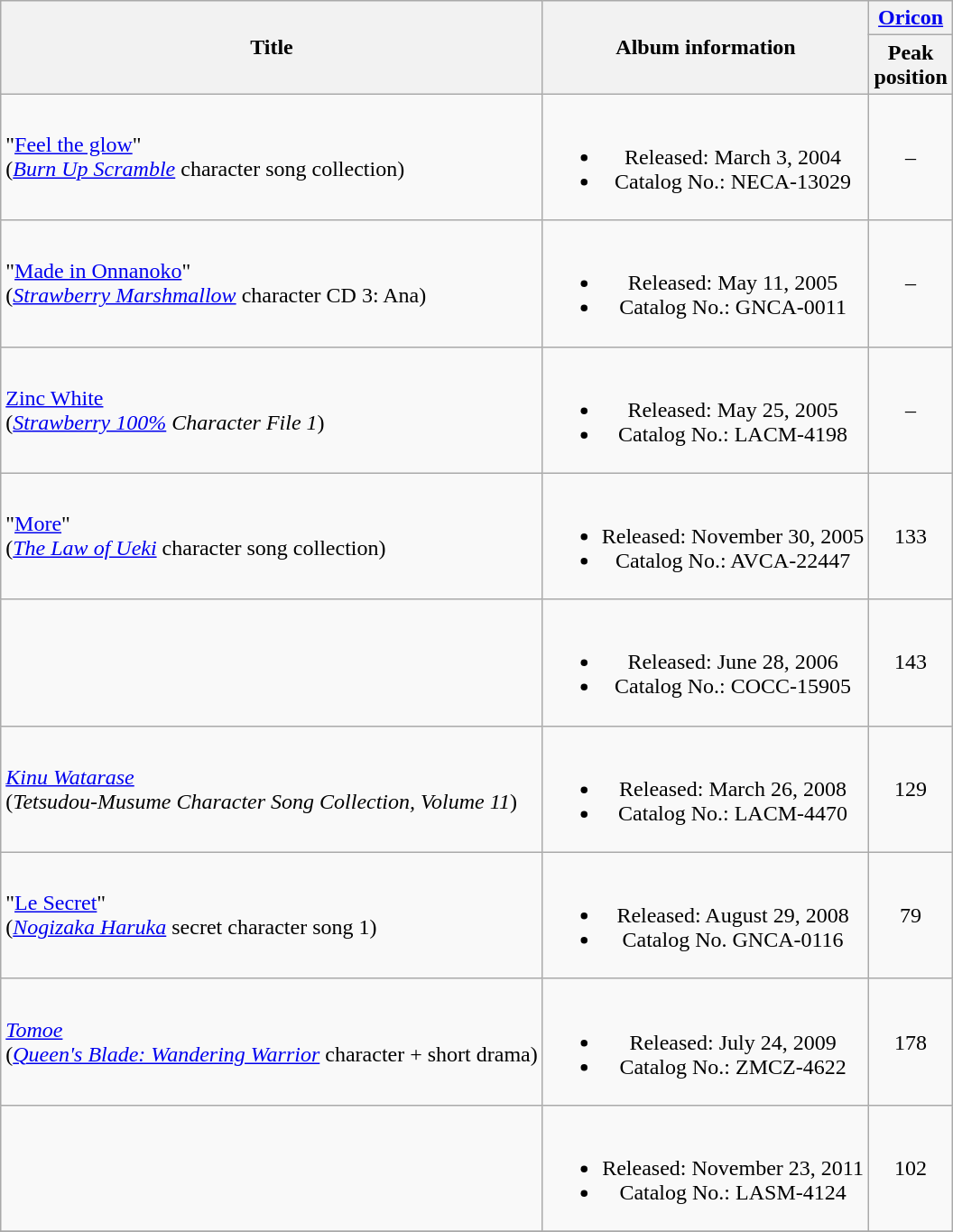<table class="wikitable plainrowheaders" style="text-align:center">
<tr>
<th rowspan=2; style=>Title</th>
<th rowspan=2;>Album information</th>
<th colspan=1; style=><a href='#'>Oricon</a><br></th>
</tr>
<tr>
<th style=>Peak<br>position</th>
</tr>
<tr>
<td align=left>"<a href='#'>Feel the glow</a>"<br>(<em><a href='#'>Burn Up Scramble</a></em> character song collection)</td>
<td><br><ul><li>Released: March 3, 2004</li><li>Catalog No.: NECA-13029</li></ul></td>
<td>–</td>
</tr>
<tr>
<td align=left>"<a href='#'>Made in Onnanoko</a>"<br>(<em><a href='#'>Strawberry Marshmallow</a></em> character CD 3: Ana)</td>
<td><br><ul><li>Released: May 11, 2005</li><li>Catalog No.: GNCA-0011</li></ul></td>
<td>–</td>
</tr>
<tr>
<td align=left><a href='#'>Zinc White</a> <br> (<em><a href='#'>Strawberry 100%</a> Character File 1</em>)</td>
<td><br><ul><li>Released: May 25, 2005</li><li>Catalog No.: LACM-4198</li></ul></td>
<td>–</td>
</tr>
<tr>
<td align=left>"<a href='#'>More</a>"<br>(<em><a href='#'>The Law of Ueki</a></em> character song collection)</td>
<td><br><ul><li>Released: November 30, 2005</li><li>Catalog No.: AVCA-22447</li></ul></td>
<td>133</td>
</tr>
<tr>
<td align=left></td>
<td><br><ul><li>Released: June 28, 2006</li><li>Catalog No.: COCC-15905 </li></ul></td>
<td>143</td>
</tr>
<tr>
<td align=left><em><a href='#'>Kinu Watarase</a></em><br>(<em>Tetsudou-Musume Character Song Collection, Volume 11</em>)</td>
<td><br><ul><li>Released: March 26, 2008</li><li>Catalog No.: LACM-4470</li></ul></td>
<td>129</td>
</tr>
<tr>
<td align=left>"<a href='#'>Le Secret</a>"<br>(<em><a href='#'>Nogizaka Haruka</a></em> secret character song 1)</td>
<td><br><ul><li>Released: August 29, 2008</li><li>Catalog No. GNCA-0116</li></ul></td>
<td>79</td>
</tr>
<tr>
<td align=left><em><a href='#'>Tomoe</a></em><br>(<em><a href='#'>Queen's Blade: Wandering Warrior</a></em> character + short drama)</td>
<td><br><ul><li>Released: July 24, 2009</li><li>Catalog No.: ZMCZ-4622</li></ul></td>
<td>178</td>
</tr>
<tr>
<td align=left></td>
<td><br><ul><li>Released: November 23, 2011</li><li>Catalog No.: LASM-4124</li></ul></td>
<td>102</td>
</tr>
<tr>
</tr>
</table>
